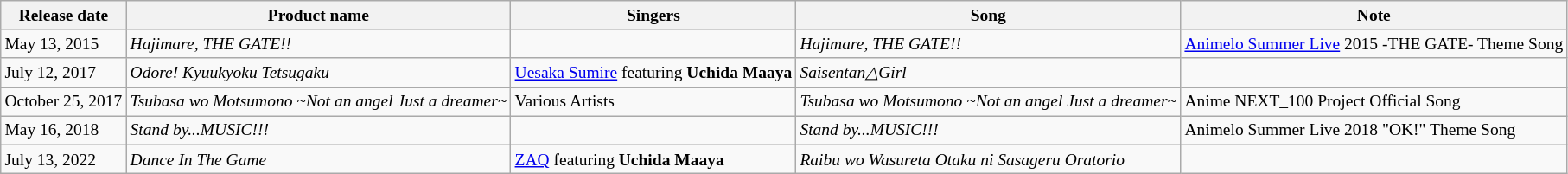<table class="wikitable" style="font-size:small">
<tr>
<th>Release date</th>
<th>Product name</th>
<th>Singers</th>
<th>Song</th>
<th>Note</th>
</tr>
<tr>
<td>May 13, 2015</td>
<td><em>Hajimare, THE GATE!!</em></td>
<td></td>
<td><em>Hajimare, THE GATE!!</em></td>
<td><a href='#'>Animelo Summer Live</a> 2015 -THE GATE- Theme Song</td>
</tr>
<tr>
<td>July 12, 2017</td>
<td><em>Odore! Kyuukyoku Tetsugaku</em></td>
<td><a href='#'>Uesaka Sumire</a> featuring <strong>Uchida Maaya</strong></td>
<td><em>Saisentan△Girl</em></td>
<td></td>
</tr>
<tr>
<td>October 25, 2017</td>
<td><em>Tsubasa wo Motsumono ~Not an angel Just a dreamer~</em></td>
<td>Various Artists</td>
<td><em>Tsubasa wo Motsumono ~Not an angel Just a dreamer~</em></td>
<td>Anime NEXT_100 Project Official Song</td>
</tr>
<tr>
<td>May 16, 2018</td>
<td><em>Stand by...MUSIC!!!</em></td>
<td></td>
<td><em>Stand by...MUSIC!!!</em></td>
<td>Animelo Summer Live 2018 "OK!" Theme Song</td>
</tr>
<tr>
<td>July 13, 2022</td>
<td><em>Dance In The Game</em></td>
<td><a href='#'>ZAQ</a> featuring <strong>Uchida Maaya</strong></td>
<td><em>Raibu wo Wasureta Otaku ni Sasageru Oratorio</em></td>
<td></td>
</tr>
</table>
